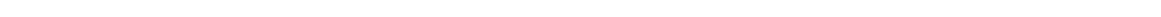<table style="width:1000px; text-align:center;">
<tr style="color:white;">
<td style="background:">23.2%</td>
<td style="background:">6.2%</td>
<td style="background:">28.0%</td>
<td style="background:"><strong>42.7%</strong></td>
</tr>
<tr>
<td></td>
<td></td>
<td></td>
<td></td>
</tr>
</table>
